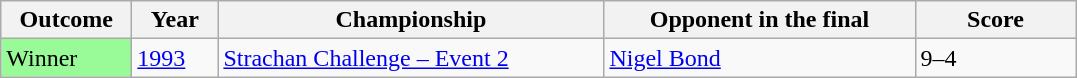<table class="sortable wikitable">
<tr>
<th width="80">Outcome</th>
<th width="50">Year</th>
<th width="250">Championship</th>
<th width="200">Opponent in the final</th>
<th width="100">Score</th>
</tr>
<tr>
<td style="background:#98FB98">Winner</td>
<td><a href='#'>1993</a></td>
<td><a href='#'>Strachan Challenge – Event 2</a></td>
<td> <a href='#'>Nigel Bond</a></td>
<td>9–4</td>
</tr>
</table>
